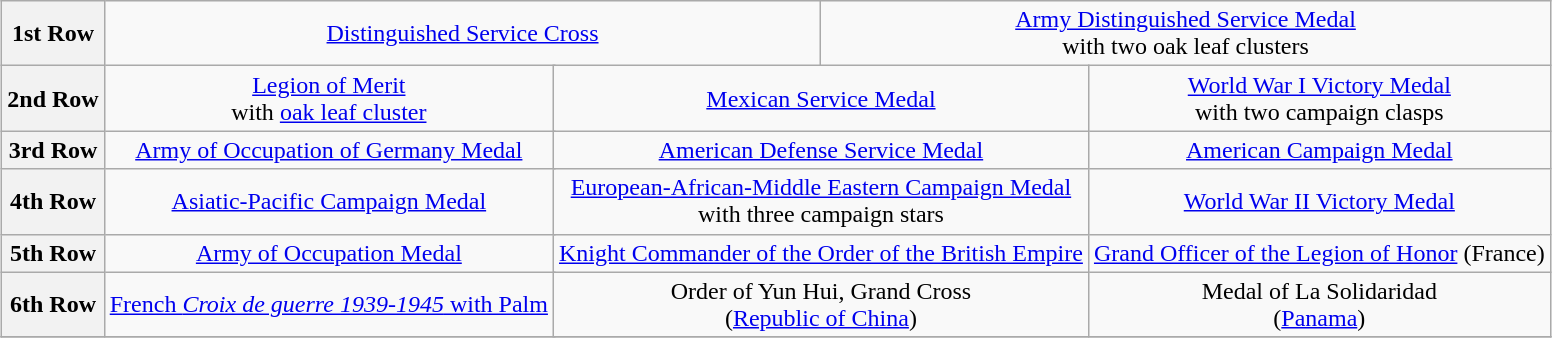<table class="wikitable" style="margin:1em auto; text-align:center;">
<tr>
<th>1st Row</th>
<td colspan="4.5" align="center"><a href='#'>Distinguished Service Cross</a></td>
<td colspan="4.5" align="center"><a href='#'>Army Distinguished Service Medal</a> <br>with two oak leaf clusters</td>
</tr>
<tr>
<th>2nd Row</th>
<td colspan="3"><a href='#'>Legion of Merit</a><br>with <a href='#'>oak leaf cluster</a></td>
<td colspan="3"><a href='#'>Mexican Service Medal</a></td>
<td colspan="3"><a href='#'>World War I Victory Medal</a> <br>with two campaign clasps</td>
</tr>
<tr>
<th>3rd Row</th>
<td colspan="3"><a href='#'>Army of Occupation of Germany Medal</a></td>
<td colspan="3"><a href='#'>American Defense Service Medal</a></td>
<td colspan="3"><a href='#'>American Campaign Medal</a></td>
</tr>
<tr>
<th>4th Row</th>
<td colspan="3"><a href='#'>Asiatic-Pacific Campaign Medal</a></td>
<td colspan="3"><a href='#'>European-African-Middle Eastern Campaign Medal</a> <br>with three campaign stars</td>
<td colspan="3"><a href='#'>World War II Victory Medal</a></td>
</tr>
<tr>
<th>5th Row</th>
<td colspan="3"><a href='#'>Army of Occupation Medal</a></td>
<td colspan="3"><a href='#'>Knight Commander of the Order of the British Empire</a></td>
<td colspan="3"><a href='#'>Grand Officer of the Legion of Honor</a> (France)</td>
</tr>
<tr>
<th>6th Row</th>
<td colspan="3"><a href='#'>French <em>Croix de guerre 1939-1945</em> with Palm</a></td>
<td colspan="3">Order of Yun Hui, Grand Cross <br>(<a href='#'>Republic of China</a>)</td>
<td colspan="3">Medal of La Solidaridad <br>(<a href='#'>Panama</a>)</td>
</tr>
<tr>
</tr>
</table>
